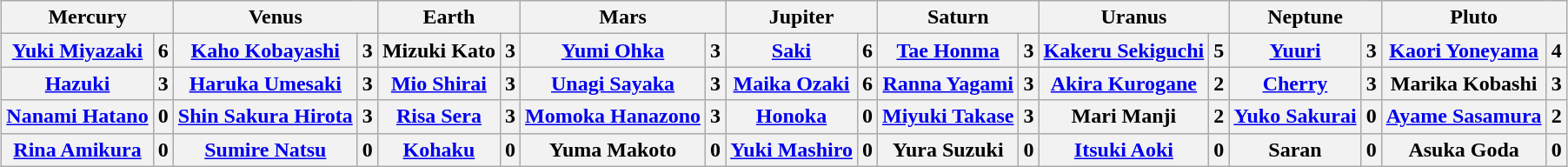<table class="wikitable" style="margin: 1em auto 1em auto">
<tr>
<th colspan="2">Mercury</th>
<th colspan="2">Venus</th>
<th colspan="2">Earth</th>
<th colspan="2">Mars</th>
<th colspan="2">Jupiter</th>
<th colspan="2">Saturn</th>
<th colspan="2">Uranus</th>
<th colspan="2">Neptune</th>
<th colspan="2">Pluto</th>
</tr>
<tr>
<th><a href='#'>Yuki Miyazaki</a></th>
<th>6</th>
<th><a href='#'>Kaho Kobayashi</a></th>
<th>3</th>
<th>Mizuki Kato</th>
<th>3</th>
<th><a href='#'>Yumi Ohka</a></th>
<th>3</th>
<th><a href='#'>Saki</a></th>
<th>6</th>
<th><a href='#'>Tae Honma</a></th>
<th>3</th>
<th><a href='#'>Kakeru Sekiguchi</a></th>
<th>5</th>
<th><a href='#'>Yuuri</a></th>
<th>3</th>
<th><a href='#'>Kaori Yoneyama</a></th>
<th>4</th>
</tr>
<tr>
<th><a href='#'>Hazuki</a></th>
<th>3</th>
<th><a href='#'>Haruka Umesaki</a></th>
<th>3</th>
<th><a href='#'>Mio Shirai</a></th>
<th>3</th>
<th><a href='#'>Unagi Sayaka</a></th>
<th>3</th>
<th><a href='#'>Maika Ozaki</a></th>
<th>6</th>
<th><a href='#'>Ranna Yagami</a></th>
<th>3</th>
<th><a href='#'>Akira Kurogane</a></th>
<th>2</th>
<th><a href='#'>Cherry</a></th>
<th>3</th>
<th>Marika Kobashi</th>
<th>3</th>
</tr>
<tr>
<th><a href='#'>Nanami Hatano</a></th>
<th>0</th>
<th><a href='#'>Shin Sakura Hirota</a></th>
<th>3</th>
<th><a href='#'>Risa Sera</a></th>
<th>3</th>
<th><a href='#'>Momoka Hanazono</a></th>
<th>3</th>
<th><a href='#'>Honoka</a></th>
<th>0</th>
<th><a href='#'>Miyuki Takase</a></th>
<th>3</th>
<th>Mari Manji</th>
<th>2</th>
<th><a href='#'>Yuko Sakurai</a></th>
<th>0</th>
<th><a href='#'>Ayame Sasamura</a></th>
<th>2</th>
</tr>
<tr>
<th><a href='#'>Rina Amikura</a></th>
<th>0</th>
<th><a href='#'>Sumire Natsu</a></th>
<th>0</th>
<th><a href='#'>Kohaku</a></th>
<th>0</th>
<th>Yuma Makoto</th>
<th>0</th>
<th><a href='#'>Yuki Mashiro</a></th>
<th>0</th>
<th>Yura Suzuki</th>
<th>0</th>
<th><a href='#'>Itsuki Aoki</a></th>
<th>0</th>
<th>Saran</th>
<th>0</th>
<th>Asuka Goda</th>
<th>0</th>
</tr>
</table>
